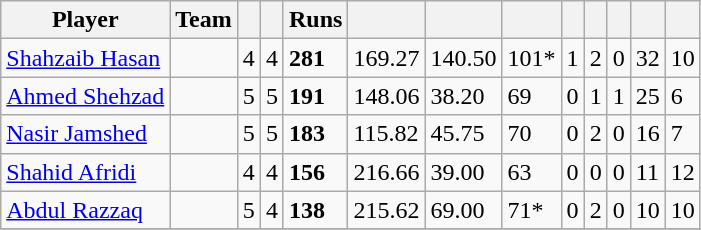<table class="wikitable">
<tr>
<th>Player</th>
<th>Team</th>
<th></th>
<th></th>
<th>Runs</th>
<th></th>
<th></th>
<th></th>
<th></th>
<th></th>
<th></th>
<th></th>
<th></th>
</tr>
<tr align=left>
<td><a href='#'>Shahzaib Hasan</a></td>
<td></td>
<td>4</td>
<td>4</td>
<td><strong>281</strong></td>
<td>169.27</td>
<td>140.50</td>
<td>101*</td>
<td>1</td>
<td>2</td>
<td>0</td>
<td>32</td>
<td>10</td>
</tr>
<tr align=left>
<td><a href='#'>Ahmed Shehzad</a></td>
<td></td>
<td>5</td>
<td>5</td>
<td><strong>191</strong></td>
<td>148.06</td>
<td>38.20</td>
<td>69</td>
<td>0</td>
<td>1</td>
<td>1</td>
<td>25</td>
<td>6</td>
</tr>
<tr align=left|>
<td><a href='#'>Nasir Jamshed</a></td>
<td></td>
<td>5</td>
<td>5</td>
<td><strong>183</strong></td>
<td>115.82</td>
<td>45.75</td>
<td>70</td>
<td>0</td>
<td>2</td>
<td>0</td>
<td>16</td>
<td>7</td>
</tr>
<tr align=left>
<td><a href='#'>Shahid Afridi</a></td>
<td></td>
<td>4</td>
<td>4</td>
<td><strong>156</strong></td>
<td>216.66</td>
<td>39.00</td>
<td>63</td>
<td>0</td>
<td>0</td>
<td>0</td>
<td>11</td>
<td>12</td>
</tr>
<tr align=left|>
<td><a href='#'>Abdul Razzaq</a></td>
<td></td>
<td>5</td>
<td>4</td>
<td><strong>138</strong></td>
<td>215.62</td>
<td>69.00</td>
<td>71*</td>
<td>0</td>
<td>2</td>
<td>0</td>
<td>10</td>
<td>10</td>
</tr>
<tr align=left|>
</tr>
</table>
